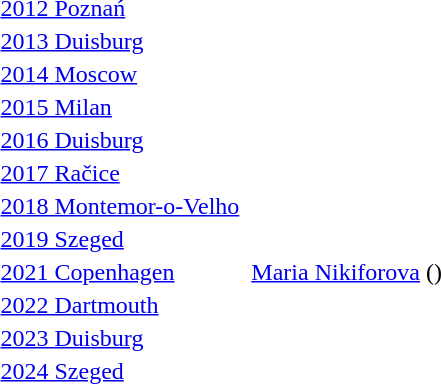<table>
<tr>
<td><a href='#'>2012 Poznań</a></td>
<td></td>
<td></td>
<td></td>
</tr>
<tr>
<td><a href='#'>2013 Duisburg</a></td>
<td></td>
<td></td>
<td></td>
</tr>
<tr>
<td><a href='#'>2014 Moscow</a></td>
<td></td>
<td></td>
<td></td>
</tr>
<tr>
<td><a href='#'>2015 Milan</a></td>
<td></td>
<td></td>
<td></td>
</tr>
<tr>
<td><a href='#'>2016 Duisburg</a></td>
<td></td>
<td></td>
<td></td>
</tr>
<tr>
<td><a href='#'>2017 Račice</a></td>
<td></td>
<td></td>
<td></td>
</tr>
<tr>
<td><a href='#'>2018 Montemor-o-Velho</a></td>
<td></td>
<td></td>
<td></td>
</tr>
<tr>
<td><a href='#'>2019 Szeged</a></td>
<td></td>
<td></td>
<td></td>
</tr>
<tr>
<td><a href='#'>2021 Copenhagen</a></td>
<td></td>
<td> <a href='#'>Maria Nikiforova</a> ()</td>
<td></td>
</tr>
<tr>
<td><a href='#'>2022 Dartmouth</a></td>
<td></td>
<td></td>
<td></td>
</tr>
<tr>
<td><a href='#'>2023 Duisburg</a></td>
<td></td>
<td></td>
<td></td>
</tr>
<tr>
<td><a href='#'>2024 Szeged</a></td>
<td></td>
<td></td>
<td></td>
</tr>
</table>
